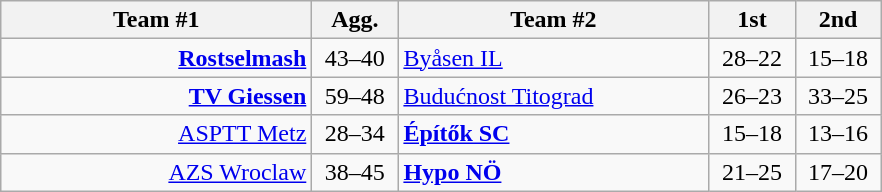<table class=wikitable style="text-align:center">
<tr>
<th width=200>Team #1</th>
<th width=50>Agg.</th>
<th width=200>Team #2</th>
<th width=50>1st</th>
<th width=50>2nd</th>
</tr>
<tr>
<td align=right><strong><a href='#'>Rostselmash</a></strong> </td>
<td>43–40</td>
<td align=left> <a href='#'>Byåsen IL</a></td>
<td align=center>28–22</td>
<td align=center>15–18</td>
</tr>
<tr>
<td align=right><strong><a href='#'>TV Giessen</a></strong> </td>
<td>59–48</td>
<td align=left> <a href='#'>Budućnost Titograd</a></td>
<td align=center>26–23</td>
<td align=center>33–25</td>
</tr>
<tr>
<td align=right><a href='#'>ASPTT Metz</a> </td>
<td>28–34</td>
<td align=left> <strong><a href='#'>Építők SC</a></strong></td>
<td align=center>15–18</td>
<td align=center>13–16</td>
</tr>
<tr>
<td align=right><a href='#'>AZS Wroclaw</a> </td>
<td>38–45</td>
<td align=left> <strong><a href='#'>Hypo NÖ</a></strong></td>
<td align=center>21–25</td>
<td align=center>17–20</td>
</tr>
</table>
